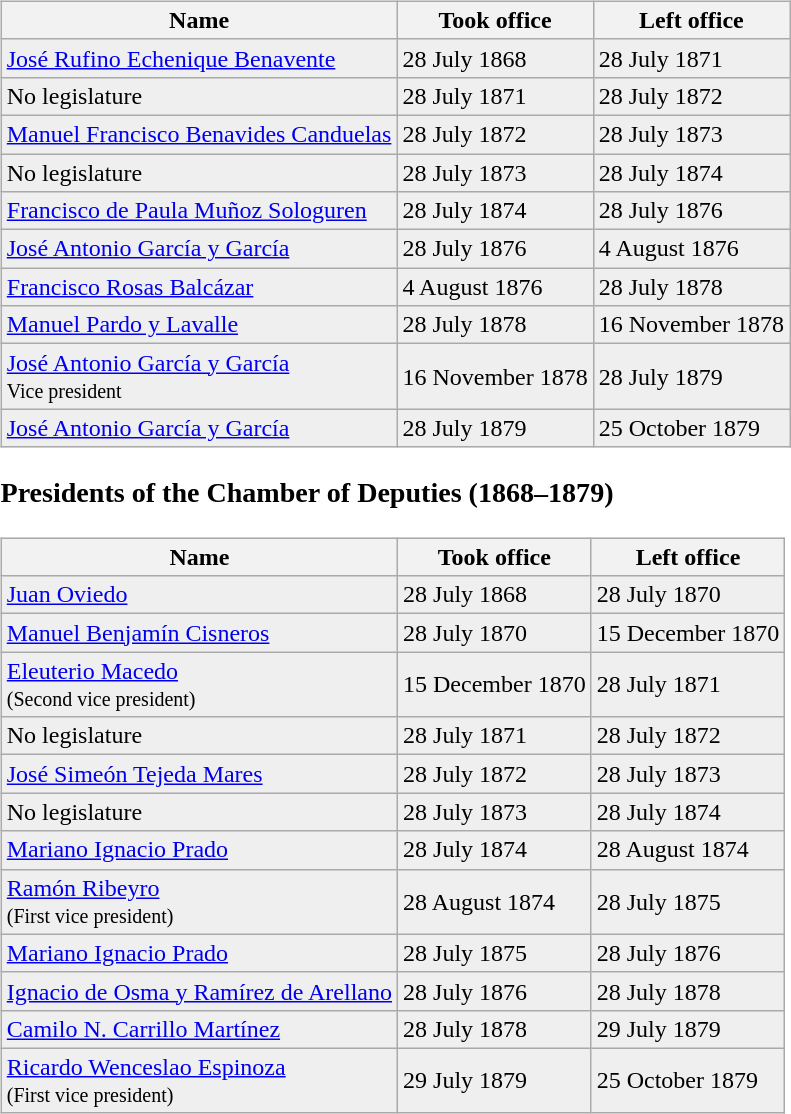<table width=100% style="cellpadding:0.5em;">
<tr>
<td><br><table class="wikitable">
<tr>
<th>Name</th>
<th>Took office</th>
<th>Left office</th>
</tr>
<tr bgcolor="efefef">
<td><a href='#'>José Rufino Echenique Benavente</a></td>
<td>28 July 1868</td>
<td>28 July 1871</td>
</tr>
<tr bgcolor="efefef">
<td>No legislature</td>
<td>28 July 1871</td>
<td>28 July 1872</td>
</tr>
<tr bgcolor="efefef">
<td><a href='#'>Manuel Francisco Benavides Canduelas</a></td>
<td>28 July 1872</td>
<td>28 July 1873</td>
</tr>
<tr bgcolor="efefef">
<td>No legislature</td>
<td>28 July 1873</td>
<td>28 July 1874</td>
</tr>
<tr bgcolor="efefef">
<td><a href='#'>Francisco de Paula Muñoz Sologuren</a></td>
<td>28 July 1874</td>
<td>28 July 1876</td>
</tr>
<tr bgcolor="efefef">
<td><a href='#'>José Antonio García y García</a></td>
<td>28 July 1876</td>
<td>4 August 1876</td>
</tr>
<tr bgcolor="efefef">
<td><a href='#'>Francisco Rosas Balcázar</a></td>
<td>4 August 1876</td>
<td>28 July 1878</td>
</tr>
<tr bgcolor="efefef">
<td><a href='#'>Manuel Pardo y Lavalle</a></td>
<td>28 July 1878</td>
<td>16 November 1878</td>
</tr>
<tr bgcolor="efefef">
<td><a href='#'>José Antonio García y García</a><br><small>Vice president</small></td>
<td>16 November 1878</td>
<td>28 July 1879</td>
</tr>
<tr bgcolor="efefef">
<td><a href='#'>José Antonio García y García</a></td>
<td>28 July 1879</td>
<td>25 October 1879</td>
</tr>
</table>
<h3>Presidents of the Chamber of Deputies (1868–1879)</h3><table class="wikitable">
<tr>
<th>Name</th>
<th>Took office</th>
<th>Left office</th>
</tr>
<tr bgcolor="efefef">
<td><a href='#'>Juan Oviedo</a></td>
<td>28 July 1868</td>
<td>28 July 1870</td>
</tr>
<tr bgcolor="efefef">
<td><a href='#'>Manuel Benjamín Cisneros</a></td>
<td>28 July 1870</td>
<td>15 December 1870</td>
</tr>
<tr bgcolor="efefef">
<td><a href='#'>Eleuterio Macedo</a><br><small>(Second vice president)</small></td>
<td>15 December 1870</td>
<td>28 July 1871</td>
</tr>
<tr bgcolor="efefef">
<td>No legislature</td>
<td>28 July 1871</td>
<td>28 July 1872</td>
</tr>
<tr bgcolor="efefef">
<td><a href='#'>José Simeón Tejeda Mares</a></td>
<td>28 July 1872</td>
<td>28 July 1873</td>
</tr>
<tr bgcolor="efefef">
<td>No legislature</td>
<td>28 July 1873</td>
<td>28 July 1874</td>
</tr>
<tr bgcolor="efefef">
<td><a href='#'>Mariano Ignacio Prado</a></td>
<td>28 July 1874</td>
<td>28 August 1874</td>
</tr>
<tr bgcolor="efefef">
<td><a href='#'>Ramón Ribeyro</a><br><small>(First vice president)</small></td>
<td>28 August 1874</td>
<td>28 July 1875</td>
</tr>
<tr bgcolor="efefef">
<td><a href='#'>Mariano Ignacio Prado</a></td>
<td>28 July 1875</td>
<td>28 July 1876</td>
</tr>
<tr bgcolor="efefef">
<td><a href='#'>Ignacio de Osma y Ramírez de Arellano</a></td>
<td>28 July 1876</td>
<td>28 July 1878</td>
</tr>
<tr bgcolor="efefef">
<td><a href='#'>Camilo N. Carrillo Martínez</a></td>
<td>28 July 1878</td>
<td>29 July 1879</td>
</tr>
<tr bgcolor="efefef">
<td><a href='#'>Ricardo Wenceslao Espinoza</a><br><small>(First vice president)</small></td>
<td>29 July 1879</td>
<td>25 October 1879</td>
</tr>
</table>
</td>
</tr>
</table>
